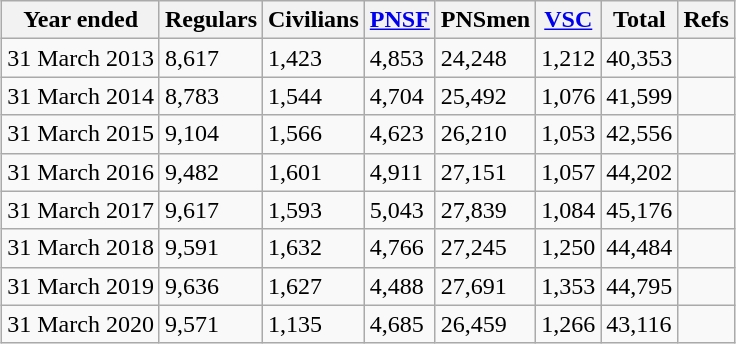<table class="wikitable sortable" style="margin-left: auto; margin-right: auto; border: none;">
<tr>
<th>Year ended</th>
<th>Regulars</th>
<th>Civilians</th>
<th><a href='#'>PNSF</a></th>
<th>PNSmen</th>
<th><a href='#'>VSC</a></th>
<th>Total</th>
<th>Refs</th>
</tr>
<tr>
<td>31 March 2013</td>
<td>8,617</td>
<td>1,423</td>
<td>4,853</td>
<td>24,248</td>
<td>1,212</td>
<td>40,353</td>
<td></td>
</tr>
<tr>
<td>31 March 2014</td>
<td>8,783</td>
<td>1,544</td>
<td>4,704</td>
<td>25,492</td>
<td>1,076</td>
<td>41,599</td>
<td></td>
</tr>
<tr>
<td>31 March 2015</td>
<td>9,104</td>
<td>1,566</td>
<td>4,623</td>
<td>26,210</td>
<td>1,053</td>
<td>42,556</td>
<td></td>
</tr>
<tr>
<td>31 March 2016</td>
<td>9,482</td>
<td>1,601</td>
<td>4,911</td>
<td>27,151</td>
<td>1,057</td>
<td>44,202</td>
<td></td>
</tr>
<tr>
<td>31 March 2017</td>
<td>9,617</td>
<td>1,593</td>
<td>5,043</td>
<td>27,839</td>
<td>1,084</td>
<td>45,176</td>
<td></td>
</tr>
<tr>
<td>31 March 2018</td>
<td>9,591</td>
<td>1,632</td>
<td>4,766</td>
<td>27,245</td>
<td>1,250</td>
<td>44,484</td>
<td></td>
</tr>
<tr>
<td>31 March 2019</td>
<td>9,636</td>
<td>1,627</td>
<td>4,488</td>
<td>27,691</td>
<td>1,353</td>
<td>44,795</td>
<td></td>
</tr>
<tr>
<td>31 March 2020</td>
<td>9,571</td>
<td>1,135</td>
<td>4,685</td>
<td>26,459</td>
<td>1,266</td>
<td>43,116</td>
<td></td>
</tr>
</table>
